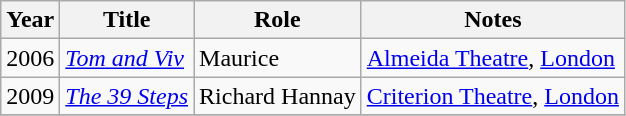<table class="wikitable sortable">
<tr>
<th>Year</th>
<th>Title</th>
<th>Role</th>
<th class="unsortable">Notes</th>
</tr>
<tr>
<td>2006</td>
<td><em><a href='#'>Tom and Viv</a></em></td>
<td>Maurice</td>
<td><a href='#'>Almeida Theatre</a>, <a href='#'>London</a></td>
</tr>
<tr>
<td>2009</td>
<td><em><a href='#'>The 39 Steps</a></em></td>
<td>Richard Hannay</td>
<td><a href='#'>Criterion Theatre</a>, <a href='#'>London</a></td>
</tr>
<tr>
</tr>
</table>
